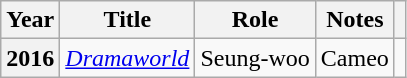<table class="wikitable plainrowheaders sortable">
<tr>
<th scope="col">Year</th>
<th scope="col">Title</th>
<th scope="col">Role</th>
<th scope="col" scope="col">Notes</th>
<th scope="col" class="unsortable"></th>
</tr>
<tr>
<th scope="row">2016</th>
<td><em><a href='#'>Dramaworld</a></em></td>
<td>Seung-woo</td>
<td>Cameo</td>
<td></td>
</tr>
</table>
